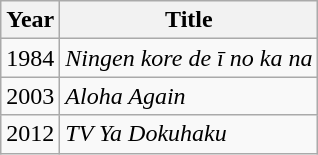<table class="wikitable">
<tr>
<th>Year</th>
<th>Title</th>
</tr>
<tr>
<td>1984</td>
<td><em>Ningen kore de ī no ka na</em></td>
</tr>
<tr>
<td>2003</td>
<td><em>Aloha Again</em></td>
</tr>
<tr>
<td>2012</td>
<td><em>TV Ya Dokuhaku</em></td>
</tr>
</table>
